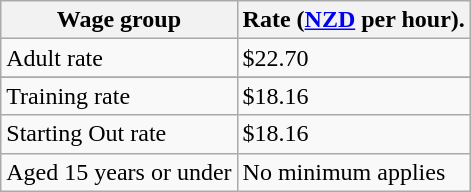<table class="wikitable">
<tr>
<th>Wage group</th>
<th>Rate (<a href='#'>NZD</a> per hour).</th>
</tr>
<tr>
<td>Adult rate</td>
<td>$22.70</td>
</tr>
<tr>
</tr>
<tr>
<td>Training rate </td>
<td>$18.16</td>
</tr>
<tr>
<td>Starting Out rate</td>
<td>$18.16</td>
</tr>
<tr>
<td>Aged 15 years or under</td>
<td>No minimum applies</td>
</tr>
</table>
